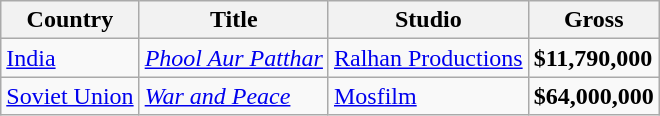<table class="wikitable">
<tr>
<th>Country</th>
<th>Title</th>
<th>Studio</th>
<th>Gross</th>
</tr>
<tr>
<td><a href='#'>India</a></td>
<td><em><a href='#'>Phool Aur Patthar</a></em></td>
<td><a href='#'>Ralhan Productions</a></td>
<td><strong>$11,790,000</strong></td>
</tr>
<tr>
<td><a href='#'>Soviet Union</a></td>
<td><em><a href='#'>War and Peace</a></em></td>
<td><a href='#'>Mosfilm</a></td>
<td><strong>$64,000,000</strong></td>
</tr>
</table>
